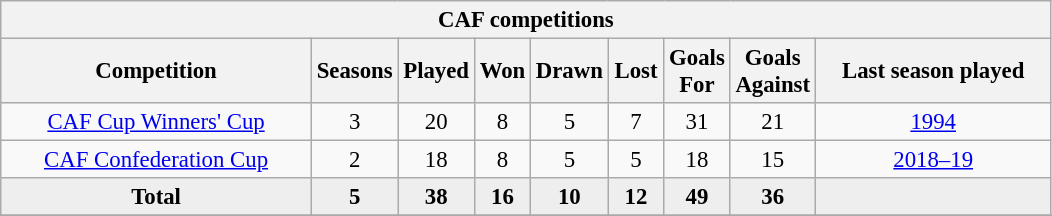<table class="wikitable" style="font-size:95%; text-align: center;">
<tr>
<th colspan="9">CAF competitions</th>
</tr>
<tr>
<th width="200">Competition</th>
<th width="30">Seasons</th>
<th width="30">Played</th>
<th width="30">Won</th>
<th width="30">Drawn</th>
<th width="30">Lost</th>
<th width="30">Goals For</th>
<th width="30">Goals Against</th>
<th width="150">Last season played</th>
</tr>
<tr>
<td><a href='#'>CAF Cup Winners' Cup</a></td>
<td>3</td>
<td>20</td>
<td>8</td>
<td>5</td>
<td>7</td>
<td>31</td>
<td>21</td>
<td><a href='#'>1994</a></td>
</tr>
<tr>
<td><a href='#'>CAF Confederation Cup</a></td>
<td>2</td>
<td>18</td>
<td>8</td>
<td>5</td>
<td>5</td>
<td>18</td>
<td>15</td>
<td><a href='#'>2018–19</a></td>
</tr>
<tr bgcolor=#EEEEEE>
<td><strong>Total</strong></td>
<td><strong>5</strong></td>
<td><strong>38</strong></td>
<td><strong>16</strong></td>
<td><strong>10</strong></td>
<td><strong>12</strong></td>
<td><strong>49</strong></td>
<td><strong>36</strong></td>
<td></td>
</tr>
<tr>
</tr>
</table>
